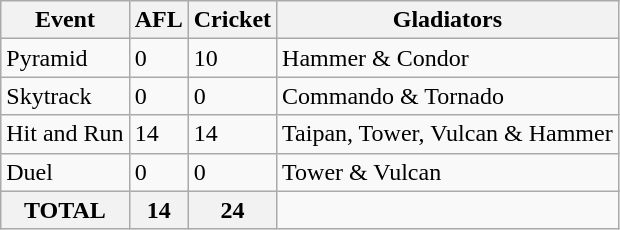<table class="wikitable">
<tr>
<th>Event</th>
<th>AFL</th>
<th>Cricket</th>
<th>Gladiators</th>
</tr>
<tr>
<td>Pyramid</td>
<td>0</td>
<td>10</td>
<td>Hammer & Condor</td>
</tr>
<tr>
<td>Skytrack</td>
<td>0</td>
<td>0</td>
<td>Commando & Tornado</td>
</tr>
<tr>
<td>Hit and Run</td>
<td>14</td>
<td>14</td>
<td>Taipan, Tower, Vulcan & Hammer</td>
</tr>
<tr>
<td>Duel</td>
<td>0</td>
<td>0</td>
<td>Tower & Vulcan</td>
</tr>
<tr>
<th>TOTAL</th>
<th>14</th>
<th>24</th>
</tr>
</table>
